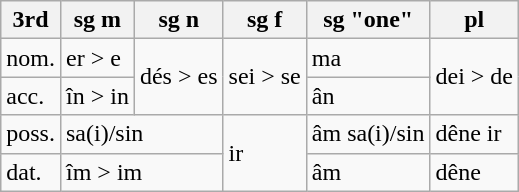<table class="wikitable">
<tr>
<th>3rd</th>
<th>sg m</th>
<th>sg n</th>
<th>sg f</th>
<th>sg "one"</th>
<th>pl</th>
</tr>
<tr>
<td>nom.</td>
<td>er > e</td>
<td rowspan="2">dés > es</td>
<td rowspan="2">sei > se</td>
<td>ma</td>
<td rowspan="2">dei > de</td>
</tr>
<tr>
<td>acc.</td>
<td>în > in</td>
<td>ân</td>
</tr>
<tr>
<td>poss.</td>
<td colspan="2">sa(i)/sin</td>
<td rowspan="2">ir</td>
<td>âm sa(i)/sin</td>
<td>dêne ir</td>
</tr>
<tr>
<td>dat.</td>
<td colspan="2">îm > im</td>
<td>âm</td>
<td>dêne</td>
</tr>
</table>
